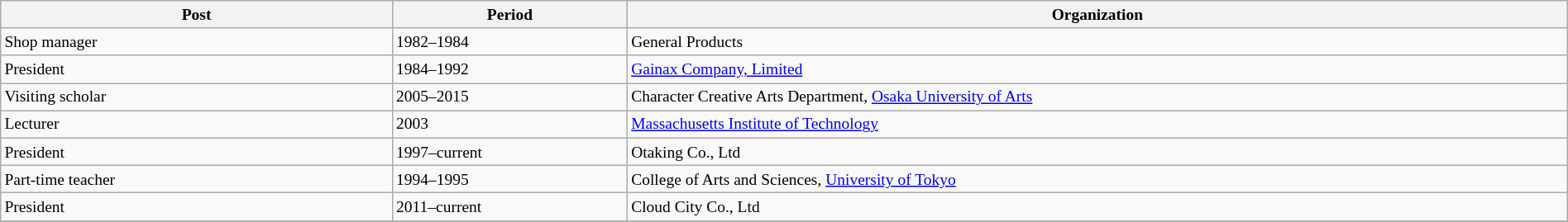<table class="wikitable" style="font-size: small; width: 100%; text-align: left;">
<tr>
<th style="width: 25%;">Post</th>
<th style="width: 15%;">Period</th>
<th style="width: 60%;">Organization</th>
</tr>
<tr>
<td>Shop manager</td>
<td>1982–1984</td>
<td>General Products</td>
</tr>
<tr>
<td>President</td>
<td>1984–1992</td>
<td><a href='#'>Gainax Company, Limited</a></td>
</tr>
<tr>
<td>Visiting scholar</td>
<td>2005–2015</td>
<td>Character Creative Arts Department, <a href='#'>Osaka University of Arts</a></td>
</tr>
<tr>
<td>Lecturer</td>
<td>2003</td>
<td><a href='#'>Massachusetts Institute of Technology</a></td>
</tr>
<tr>
<td>President</td>
<td>1997–current</td>
<td>Otaking Co., Ltd</td>
</tr>
<tr>
<td>Part‐time teacher</td>
<td>1994–1995</td>
<td>College of Arts and Sciences, <a href='#'>University of Tokyo</a></td>
</tr>
<tr>
<td>President</td>
<td>2011–current</td>
<td>Cloud City Co., Ltd</td>
</tr>
<tr>
</tr>
</table>
